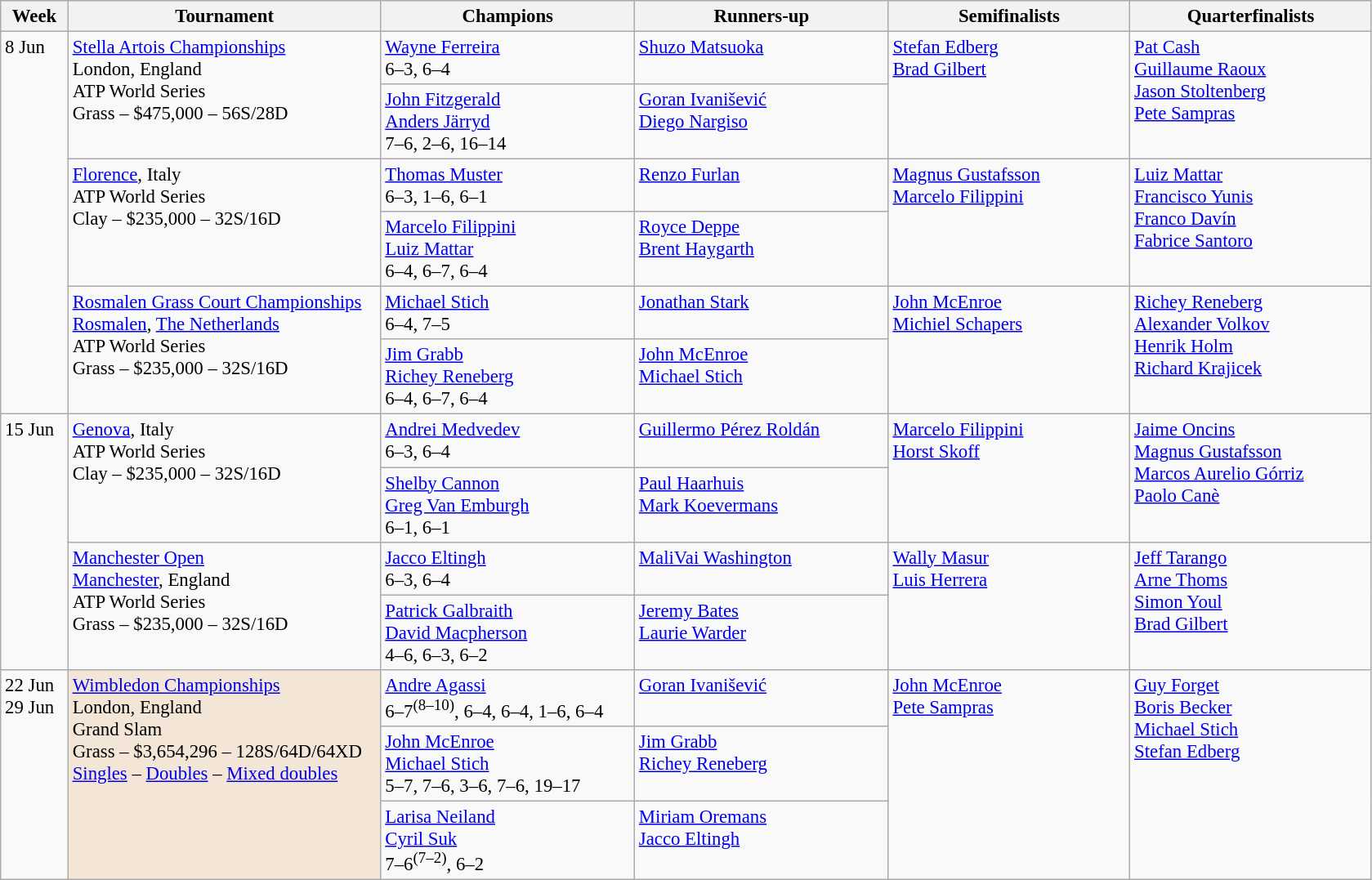<table class=wikitable style=font-size:95%>
<tr>
<th style="width:48px;">Week</th>
<th style="width:248px;">Tournament</th>
<th style="width:200px;">Champions</th>
<th style="width:200px;">Runners-up</th>
<th style="width:190px;">Semifinalists</th>
<th style="width:190px;">Quarterfinalists</th>
</tr>
<tr valign=top>
<td rowspan=6>8 Jun</td>
<td rowspan=2><a href='#'>Stella Artois Championships</a> <br> London, England<br>ATP World Series <br> Grass – $475,000 – 56S/28D</td>
<td> <a href='#'>Wayne Ferreira</a><br> 6–3, 6–4</td>
<td> <a href='#'>Shuzo Matsuoka</a></td>
<td rowspan=2> <a href='#'>Stefan Edberg</a><br> <a href='#'>Brad Gilbert</a></td>
<td rowspan=2> <a href='#'>Pat Cash</a><br> <a href='#'>Guillaume Raoux</a><br> <a href='#'>Jason Stoltenberg</a><br> <a href='#'>Pete Sampras</a></td>
</tr>
<tr valign=top>
<td> <a href='#'>John Fitzgerald</a> <br>  <a href='#'>Anders Järryd</a><br> 7–6, 2–6, 16–14</td>
<td> <a href='#'>Goran Ivanišević</a> <br>  <a href='#'>Diego Nargiso</a></td>
</tr>
<tr valign=top>
<td rowspan=2><a href='#'>Florence</a>, Italy<br>ATP World Series <br> Clay – $235,000 – 32S/16D</td>
<td> <a href='#'>Thomas Muster</a><br> 6–3, 1–6, 6–1</td>
<td> <a href='#'>Renzo Furlan</a></td>
<td rowspan=2> <a href='#'>Magnus Gustafsson</a><br> <a href='#'>Marcelo Filippini</a></td>
<td rowspan=2> <a href='#'>Luiz Mattar</a><br> <a href='#'>Francisco Yunis</a><br> <a href='#'>Franco Davín</a><br> <a href='#'>Fabrice Santoro</a></td>
</tr>
<tr valign=top>
<td> <a href='#'>Marcelo Filippini</a> <br>  <a href='#'>Luiz Mattar</a><br> 6–4, 6–7, 6–4</td>
<td> <a href='#'>Royce Deppe</a> <br>  <a href='#'>Brent Haygarth</a></td>
</tr>
<tr valign=top>
<td rowspan=2><a href='#'>Rosmalen Grass Court Championships</a> <br> <a href='#'>Rosmalen</a>, <a href='#'>The Netherlands</a><br>ATP World Series <br> Grass – $235,000 – 32S/16D</td>
<td> <a href='#'>Michael Stich</a><br> 6–4, 7–5</td>
<td> <a href='#'>Jonathan Stark</a></td>
<td rowspan=2> <a href='#'>John McEnroe</a><br> <a href='#'>Michiel Schapers</a></td>
<td rowspan=2> <a href='#'>Richey Reneberg</a><br> <a href='#'>Alexander Volkov</a><br> <a href='#'>Henrik Holm</a><br> <a href='#'>Richard Krajicek</a></td>
</tr>
<tr valign=top>
<td> <a href='#'>Jim Grabb</a> <br>  <a href='#'>Richey Reneberg</a><br> 6–4, 6–7, 6–4</td>
<td> <a href='#'>John McEnroe</a> <br>  <a href='#'>Michael Stich</a></td>
</tr>
<tr valign=top>
<td rowspan=4>15 Jun</td>
<td rowspan=2><a href='#'>Genova</a>, Italy<br>ATP World Series <br> Clay – $235,000 – 32S/16D</td>
<td> <a href='#'>Andrei Medvedev</a><br> 6–3, 6–4</td>
<td> <a href='#'>Guillermo Pérez Roldán</a></td>
<td rowspan=2> <a href='#'>Marcelo Filippini</a><br> <a href='#'>Horst Skoff</a></td>
<td rowspan=2> <a href='#'>Jaime Oncins</a><br> <a href='#'>Magnus Gustafsson</a><br> <a href='#'>Marcos Aurelio Górriz</a><br> <a href='#'>Paolo Canè</a></td>
</tr>
<tr valign=top>
<td> <a href='#'>Shelby Cannon</a> <br>  <a href='#'>Greg Van Emburgh</a><br> 6–1, 6–1</td>
<td> <a href='#'>Paul Haarhuis</a> <br>  <a href='#'>Mark Koevermans</a></td>
</tr>
<tr valign=top>
<td rowspan=2><a href='#'>Manchester Open</a> <br> <a href='#'>Manchester</a>, England<br>ATP World Series <br> Grass – $235,000 – 32S/16D</td>
<td> <a href='#'>Jacco Eltingh</a><br> 6–3, 6–4</td>
<td> <a href='#'>MaliVai Washington</a></td>
<td rowspan=2> <a href='#'>Wally Masur</a><br> <a href='#'>Luis Herrera</a></td>
<td rowspan=2> <a href='#'>Jeff Tarango</a><br> <a href='#'>Arne Thoms</a><br> <a href='#'>Simon Youl</a><br> <a href='#'>Brad Gilbert</a></td>
</tr>
<tr valign=top>
<td> <a href='#'>Patrick Galbraith</a> <br>  <a href='#'>David Macpherson</a><br> 4–6, 6–3, 6–2</td>
<td> <a href='#'>Jeremy Bates</a> <br>  <a href='#'>Laurie Warder</a></td>
</tr>
<tr valign=top>
<td rowspan=3>22 Jun<br>29 Jun</td>
<td bgcolor=#F3E6D7 rowspan=3><a href='#'>Wimbledon Championships</a><br>  London, England<br>Grand Slam<br>Grass – $3,654,296 – 128S/64D/64XD <br> <a href='#'>Singles</a> – <a href='#'>Doubles</a> – <a href='#'>Mixed doubles</a></td>
<td> <a href='#'>Andre Agassi</a><br>6–7<sup>(8–10)</sup>, 6–4, 6–4, 1–6, 6–4</td>
<td> <a href='#'>Goran Ivanišević</a></td>
<td rowspan=3> <a href='#'>John McEnroe</a> <br>  <a href='#'>Pete Sampras</a></td>
<td rowspan=3> <a href='#'>Guy Forget</a> <br>  <a href='#'>Boris Becker</a> <br>  <a href='#'>Michael Stich</a> <br>  <a href='#'>Stefan Edberg</a></td>
</tr>
<tr valign=top>
<td> <a href='#'>John McEnroe</a> <br>  <a href='#'>Michael Stich</a><br> 5–7, 7–6, 3–6, 7–6, 19–17</td>
<td> <a href='#'>Jim Grabb</a> <br>  <a href='#'>Richey Reneberg</a></td>
</tr>
<tr valign=top>
<td> <a href='#'>Larisa Neiland</a> <br>  <a href='#'>Cyril Suk</a><br> 7–6<sup>(7–2)</sup>, 6–2</td>
<td> <a href='#'>Miriam Oremans</a> <br>  <a href='#'>Jacco Eltingh</a></td>
</tr>
</table>
